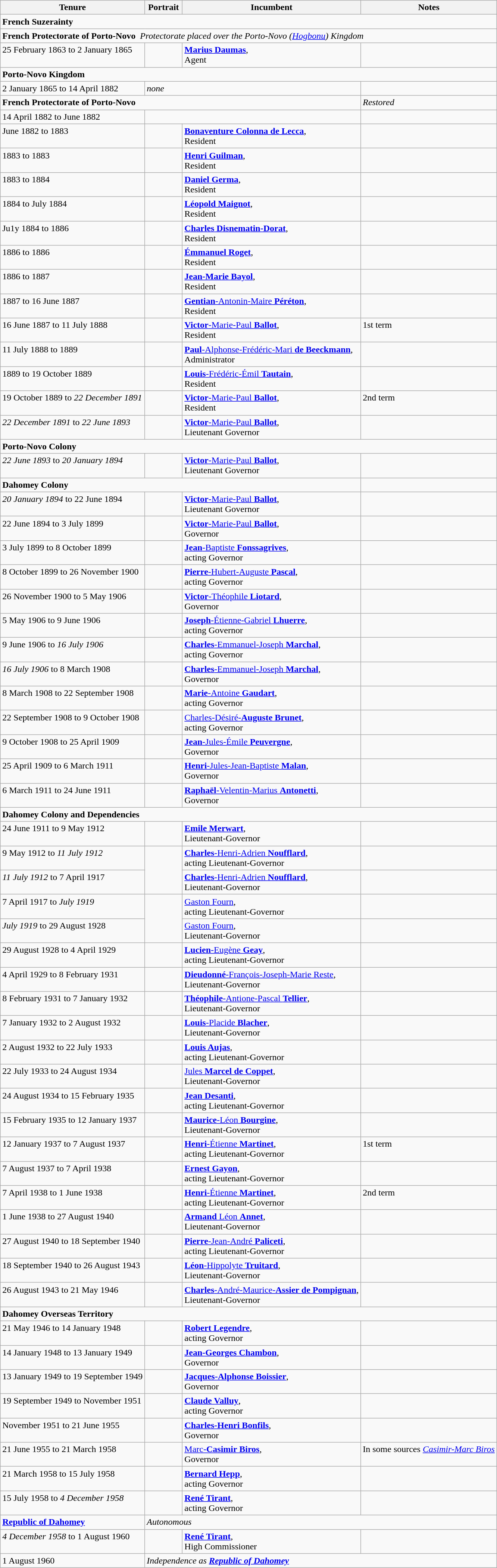<table class="wikitable">
<tr align=left>
<th>Tenure</th>
<th width=60px>Portrait</th>
<th>Incumbent</th>
<th>Notes</th>
</tr>
<tr valign=top>
<td colspan="4"><strong>French Suzerainty</strong></td>
</tr>
<tr valign=top>
<td colspan="4"><strong>French Protectorate of Porto-Novo</strong>  <em>Protectorate placed over the Porto-Novo (<a href='#'>Hogbonu</a>) Kingdom</em></td>
</tr>
<tr valign=top>
<td>25 February 1863 to 2 January 1865</td>
<td></td>
<td><strong><a href='#'>Marius Daumas</a></strong>, <br>Agent</td>
<td></td>
</tr>
<tr valign=top>
<td colspan="4"><strong>Porto-Novo Kingdom</strong></td>
</tr>
<tr valign=top>
<td>2 January 1865 to 14 April 1882</td>
<td colspan=2><em>none</em></td>
<td></td>
</tr>
<tr valign=top>
<td colspan="3"><strong>French Protectorate of Porto-Novo</strong></td>
<td><em>Restored</em></td>
</tr>
<tr valign=top>
<td>14 April 1882 to June 1882</td>
<td colspan=2></td>
<td></td>
</tr>
<tr valign=top>
<td>June 1882 to 1883</td>
<td></td>
<td><strong><a href='#'>Bonaventure Colonna de Lecca</a></strong>, <br>Resident</td>
<td></td>
</tr>
<tr valign=top>
<td>1883 to 1883</td>
<td></td>
<td><strong><a href='#'>Henri Guilman</a></strong>, <br>Resident</td>
<td></td>
</tr>
<tr valign=top>
<td>1883 to 1884</td>
<td></td>
<td><strong><a href='#'>Daniel Germa</a></strong>, <br>Resident</td>
<td></td>
</tr>
<tr valign=top>
<td>1884 to July 1884</td>
<td></td>
<td><strong><a href='#'>Léopold Maignot</a></strong>, <br>Resident</td>
<td></td>
</tr>
<tr valign=top>
<td>Ju1y 1884 to 1886</td>
<td></td>
<td><strong><a href='#'>Charles Disnematin-Dorat</a></strong>, <br>Resident</td>
<td></td>
</tr>
<tr valign=top>
<td>1886 to 1886</td>
<td></td>
<td><strong><a href='#'>Émmanuel Roget</a></strong>, <br>Resident</td>
<td></td>
</tr>
<tr valign=top>
<td>1886 to 1887</td>
<td></td>
<td><strong><a href='#'>Jean-Marie Bayol</a></strong>, <br>Resident</td>
<td></td>
</tr>
<tr valign=top>
<td>1887 to 16 June 1887</td>
<td></td>
<td><a href='#'><strong>Gentian</strong>-Antonin-Maire <strong>Péréton</strong></a>, <br>Resident</td>
<td></td>
</tr>
<tr valign=top>
<td>16 June 1887 to 11 July 1888</td>
<td></td>
<td><a href='#'><strong>Victor</strong>-Marie-Paul <strong>Ballot</strong></a>, <br>Resident</td>
<td>1st term</td>
</tr>
<tr valign=top>
<td>11 July 1888 to 1889</td>
<td></td>
<td><a href='#'><strong>Paul</strong>-Alphonse-Frédéric-Mari <strong>de Beeckmann</strong></a>, <br>Administrator</td>
<td></td>
</tr>
<tr valign=top>
<td>1889 to 19 October 1889</td>
<td></td>
<td><a href='#'><strong>Louis</strong>-Frédéric-Émil <strong>Tautain</strong></a>, <br>Resident</td>
<td></td>
</tr>
<tr valign=top>
<td>19 October 1889 to <em>22 December 1891</em></td>
<td></td>
<td><a href='#'><strong>Victor</strong>-Marie-Paul <strong>Ballot</strong></a>, <br>Resident</td>
<td>2nd term</td>
</tr>
<tr valign=top>
<td><em>22 December 1891</em> to <em>22 June 1893</em></td>
<td></td>
<td><a href='#'><strong>Victor</strong>-Marie-Paul <strong>Ballot</strong></a>, <br>Lieutenant Governor</td>
<td></td>
</tr>
<tr valign=top>
<td colspan="4"><strong>Porto-Novo Colony</strong></td>
</tr>
<tr valign=top>
<td><em>22 June 1893</em> to <em>20 January 1894</em></td>
<td></td>
<td><a href='#'><strong>Victor</strong>-Marie-Paul <strong>Ballot</strong></a>, <br>Lieutenant Governor</td>
<td></td>
</tr>
<tr valign=top>
<td colspan="3"><strong>Dahomey Colony</strong></td>
</tr>
<tr valign=top>
<td><em>20 January 1894</em> to 22 June 1894</td>
<td></td>
<td><a href='#'><strong>Victor</strong>-Marie-Paul <strong>Ballot</strong></a>, <br>Lieutenant Governor</td>
<td></td>
</tr>
<tr valign=top>
<td>22 June 1894 to 3 July 1899</td>
<td></td>
<td><a href='#'><strong>Victor</strong>-Marie-Paul <strong>Ballot</strong></a>, <br>Governor</td>
<td></td>
</tr>
<tr valign=top>
<td>3 July 1899 to 8 October 1899</td>
<td></td>
<td><a href='#'><strong>Jean</strong>-Baptiste <strong>Fonssagrives</strong></a>, <br>acting Governor</td>
<td></td>
</tr>
<tr valign=top>
<td>8 October 1899 to 26 November 1900</td>
<td></td>
<td><a href='#'><strong>Pierre</strong>-Hubert-Auguste <strong>Pascal</strong></a>, <br>acting Governor</td>
<td></td>
</tr>
<tr valign=top>
<td>26 November 1900 to 5 May 1906</td>
<td></td>
<td><a href='#'><strong>Victor</strong>-Théophile <strong>Liotard</strong></a>, <br>Governor</td>
<td></td>
</tr>
<tr valign=top>
<td>5 May 1906 to 9 June 1906</td>
<td></td>
<td><a href='#'><strong>Joseph</strong>-Étienne-Gabriel <strong>Lhuerre</strong></a>, <br>acting Governor</td>
<td></td>
</tr>
<tr valign=top>
<td>9 June 1906 to <em>16 July 1906</em></td>
<td></td>
<td><a href='#'><strong>Charles</strong>-Emmanuel-Joseph <strong>Marchal</strong></a>, <br>acting Governor</td>
<td></td>
</tr>
<tr valign=top>
<td><em>16 July 1906</em> to 8 March 1908</td>
<td></td>
<td><a href='#'><strong>Charles</strong>-Emmanuel-Joseph <strong>Marchal</strong></a>, <br>Governor</td>
<td></td>
</tr>
<tr valign=top>
<td>8 March 1908 to 22 September 1908</td>
<td></td>
<td><a href='#'><strong>Marie</strong>-Antoine <strong>Gaudart</strong></a>, <br>acting Governor</td>
<td></td>
</tr>
<tr valign=top>
<td>22 September 1908 to 9 October 1908</td>
<td></td>
<td><a href='#'>Charles-Désiré-<strong>Auguste Brunet</strong></a>, <br>acting Governor</td>
<td></td>
</tr>
<tr valign=top>
<td>9 October 1908 to 25 April 1909</td>
<td></td>
<td><a href='#'><strong>Jean</strong>-Jules-Émile <strong>Peuvergne</strong></a>, <br>Governor</td>
<td></td>
</tr>
<tr valign=top>
<td>25 April 1909 to 6 March 1911</td>
<td></td>
<td><a href='#'><strong>Henri</strong>-Jules-Jean-Baptiste <strong>Malan</strong></a>, <br>Governor</td>
<td></td>
</tr>
<tr valign=top>
<td>6 March 1911 to 24 June 1911</td>
<td></td>
<td><a href='#'><strong>Raphaël</strong>-Velentin-Marius <strong>Antonetti</strong></a>, <br>Governor</td>
<td></td>
</tr>
<tr valign=top>
<td colspan="4"><strong>Dahomey Colony and Dependencies</strong></td>
</tr>
<tr valign=top>
<td>24 June 1911 to 9 May 1912</td>
<td></td>
<td><strong><a href='#'>Emile Merwart</a></strong>, <br>Lieutenant-Governor</td>
<td></td>
</tr>
<tr valign=top>
<td>9 May 1912 to <em>11 July 1912</em></td>
<td rowspan=2></td>
<td><a href='#'><strong>Charles</strong>-Henri-Adrien <strong>Noufflard</strong></a>, <br>acting Lieutenant-Governor</td>
<td></td>
</tr>
<tr valign=top>
<td><em>11 July 1912</em> to 7 April 1917</td>
<td><a href='#'><strong>Charles</strong>-Henri-Adrien <strong>Noufflard</strong></a>, <br>Lieutenant-Governor</td>
<td></td>
</tr>
<tr valign=top>
<td>7 April 1917 to <em>July 1919</em></td>
<td rowspan=2></td>
<td><a href='#'>Gaston Fourn</a>, <br>acting Lieutenant-Governor</td>
<td></td>
</tr>
<tr valign=top>
<td><em>July 1919</em> to 29 August 1928</td>
<td><a href='#'>Gaston Fourn</a>, <br>Lieutenant-Governor</td>
<td></td>
</tr>
<tr valign=top>
<td>29 August 1928 to 4 April 1929</td>
<td></td>
<td><a href='#'><strong>Lucien</strong>-Eugène <strong>Geay</strong></a>, <br>acting Lieutenant-Governor</td>
<td></td>
</tr>
<tr valign=top>
<td>4 April 1929 to 8 February 1931</td>
<td></td>
<td><a href='#'><strong>Dieudonné</strong>-François-Joseph-Marie Reste</a>, <br>Lieutenant-Governor</td>
<td></td>
</tr>
<tr valign=top>
<td>8 February 1931 to 7 January 1932</td>
<td></td>
<td><a href='#'><strong>Théophile</strong>-Antione-Pascal <strong>Tellier</strong></a>, <br>Lieutenant-Governor</td>
<td></td>
</tr>
<tr valign=top>
<td>7 January 1932 to 2 August 1932</td>
<td></td>
<td><a href='#'><strong>Louis</strong>-Placide <strong>Blacher</strong></a>, <br>Lieutenant-Governor</td>
<td></td>
</tr>
<tr valign=top>
<td>2 August 1932 to 22 July 1933</td>
<td></td>
<td><strong><a href='#'>Louis Aujas</a></strong>, <br>acting Lieutenant-Governor</td>
<td></td>
</tr>
<tr valign=top>
<td>22 July 1933 to 24 August 1934</td>
<td></td>
<td><a href='#'>Jules <strong>Marcel de Coppet</strong></a>, <br>Lieutenant-Governor</td>
<td></td>
</tr>
<tr valign=top>
<td>24 August 1934 to 15 February 1935</td>
<td></td>
<td><strong><a href='#'>Jean Desanti</a></strong>, <br>acting Lieutenant-Governor</td>
<td></td>
</tr>
<tr valign=top>
<td>15 February 1935 to 12 January 1937</td>
<td></td>
<td><a href='#'><strong>Maurice</strong>-Léon <strong>Bourgine</strong></a>, <br>Lieutenant-Governor</td>
<td></td>
</tr>
<tr valign=top>
<td>12 January 1937 to 7 August 1937</td>
<td></td>
<td><a href='#'><strong>Henri</strong>-Étienne <strong>Martinet</strong></a>, <br>acting Lieutenant-Governor</td>
<td>1st term</td>
</tr>
<tr valign=top>
<td>7 August 1937 to 7 April 1938</td>
<td></td>
<td><strong><a href='#'>Ernest Gayon</a></strong>, <br>acting Lieutenant-Governor</td>
<td></td>
</tr>
<tr valign=top>
<td>7 April 1938 to 1 June 1938</td>
<td></td>
<td><a href='#'><strong>Henri</strong>-Étienne <strong>Martinet</strong></a>, <br>acting Lieutenant-Governor</td>
<td>2nd term</td>
</tr>
<tr valign=top>
<td>1 June 1938 to 27 August 1940</td>
<td></td>
<td><a href='#'><strong>Armand</strong> Léon <strong>Annet</strong></a>, <br>Lieutenant-Governor</td>
<td></td>
</tr>
<tr valign=top>
<td>27 August 1940 to 18 September 1940</td>
<td></td>
<td><a href='#'><strong>Pierre</strong>-Jean-André <strong>Paliceti</strong></a>, <br>acting Lieutenant-Governor</td>
<td></td>
</tr>
<tr valign=top>
<td>18 September 1940 to 26 August 1943</td>
<td></td>
<td><a href='#'><strong>Léon</strong>-Hippolyte <strong>Truitard</strong></a>, <br>Lieutenant-Governor</td>
<td></td>
</tr>
<tr valign=top>
<td>26 August 1943 to 21 May 1946</td>
<td></td>
<td><a href='#'><strong>Charles</strong>-André-Maurice-<strong>Assier de Pompignan</strong></a>, <br>Lieutenant-Governor</td>
<td></td>
</tr>
<tr valign=top>
<td colspan="4"><strong>Dahomey Overseas Territory</strong></td>
</tr>
<tr valign=top>
<td>21 May 1946 to 14 January 1948</td>
<td></td>
<td><strong><a href='#'>Robert Legendre</a></strong>, <br>acting Governor</td>
<td></td>
</tr>
<tr valign=top>
<td>14 January 1948 to 13 January 1949</td>
<td></td>
<td><strong><a href='#'>Jean-Georges Chambon</a></strong>, <br>Governor</td>
<td></td>
</tr>
<tr valign=top>
<td>13 January 1949 to 19 September 1949</td>
<td></td>
<td><strong><a href='#'>Jacques-Alphonse Boissier</a></strong>, <br>Governor</td>
<td></td>
</tr>
<tr valign=top>
<td>19 September 1949 to November 1951</td>
<td></td>
<td><strong><a href='#'>Claude Valluy</a></strong>, <br>acting Governor</td>
<td></td>
</tr>
<tr valign=top>
<td>November 1951 to 21 June 1955</td>
<td></td>
<td><strong><a href='#'>Charles-Henri Bonfils</a></strong>, <br>Governor</td>
<td></td>
</tr>
<tr valign=top>
<td>21 June 1955 to 21 March 1958</td>
<td></td>
<td><a href='#'>Marc-<strong>Casimir Biros</strong></a>, <br>Governor</td>
<td>In some sources <em><a href='#'>Casimir-Marc Biros</a></em></td>
</tr>
<tr valign=top>
<td>21 March 1958 to 15 July 1958</td>
<td></td>
<td><strong><a href='#'>Bernard Hepp</a></strong>, <br>acting Governor</td>
<td></td>
</tr>
<tr valign=top>
<td>15 July 1958 to <em>4 December 1958</em></td>
<td></td>
<td><strong><a href='#'>René Tirant</a></strong>, <br>acting Governor</td>
<td></td>
</tr>
<tr valign=top>
<td><strong><a href='#'>Republic of Dahomey</a></strong></td>
<td colspan="3"><em>Autonomous</em></td>
</tr>
<tr valign=top>
<td><em>4 December 1958</em> to 1 August 1960</td>
<td></td>
<td><strong><a href='#'>René Tirant</a></strong>, <br>High Commissioner</td>
<td></td>
</tr>
<tr valign=top>
<td>1 August 1960</td>
<td colspan="3"><em>Independence as <strong><a href='#'>Republic of Dahomey</a><strong><em></td>
</tr>
</table>
